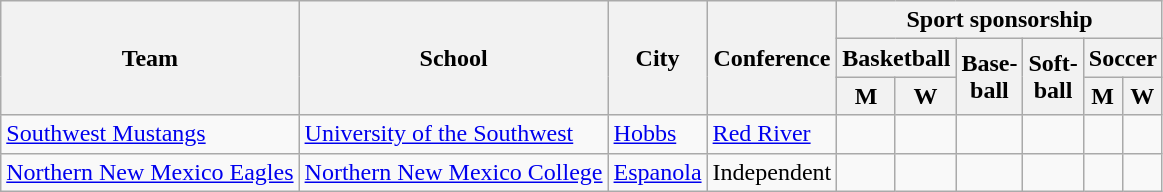<table class="sortable wikitable">
<tr>
<th rowspan=3>Team</th>
<th rowspan=3>School</th>
<th rowspan=3>City</th>
<th rowspan=3>Conference</th>
<th colspan=6>Sport sponsorship</th>
</tr>
<tr>
<th colspan=2>Basketball</th>
<th rowspan=2>Base-<br>ball</th>
<th rowspan=2>Soft-<br>ball</th>
<th colspan=2>Soccer</th>
</tr>
<tr>
<th>M</th>
<th>W</th>
<th>M</th>
<th>W</th>
</tr>
<tr>
<td><a href='#'>Southwest Mustangs</a></td>
<td><a href='#'>University of the Southwest</a></td>
<td><a href='#'>Hobbs</a></td>
<td><a href='#'>Red River</a></td>
<td></td>
<td></td>
<td></td>
<td></td>
<td></td>
<td></td>
</tr>
<tr>
<td><a href='#'>Northern New Mexico Eagles</a></td>
<td><a href='#'>Northern New Mexico College</a></td>
<td><a href='#'>Espanola</a></td>
<td>Independent</td>
<td></td>
<td></td>
<td></td>
<td></td>
<td></td>
<td></td>
</tr>
</table>
